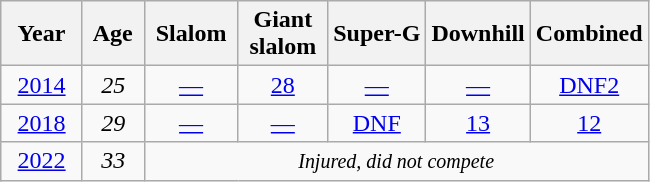<table class=wikitable style="text-align:center">
<tr>
<th>  Year  </th>
<th> Age </th>
<th> Slalom </th>
<th> Giant <br> slalom </th>
<th>Super-G</th>
<th>Downhill</th>
<th>Combined</th>
</tr>
<tr>
<td><a href='#'>2014</a></td>
<td><em>25</em></td>
<td><a href='#'>—</a></td>
<td><a href='#'>28</a></td>
<td><a href='#'>—</a></td>
<td><a href='#'>—</a></td>
<td><a href='#'>DNF2</a></td>
</tr>
<tr>
<td><a href='#'>2018</a></td>
<td><em>29</em></td>
<td><a href='#'>—</a></td>
<td><a href='#'>—</a></td>
<td><a href='#'>DNF</a></td>
<td><a href='#'>13</a></td>
<td><a href='#'>12</a></td>
</tr>
<tr>
<td><a href='#'>2022</a></td>
<td><em>33</em></td>
<td colspan=5><em><small>Injured, did not compete</small></em></td>
</tr>
</table>
